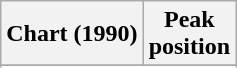<table class="wikitable sortable plainrowheaders">
<tr>
<th scope="col">Chart (1990)</th>
<th scope="col">Peak<br>position</th>
</tr>
<tr>
</tr>
<tr>
</tr>
<tr>
</tr>
</table>
